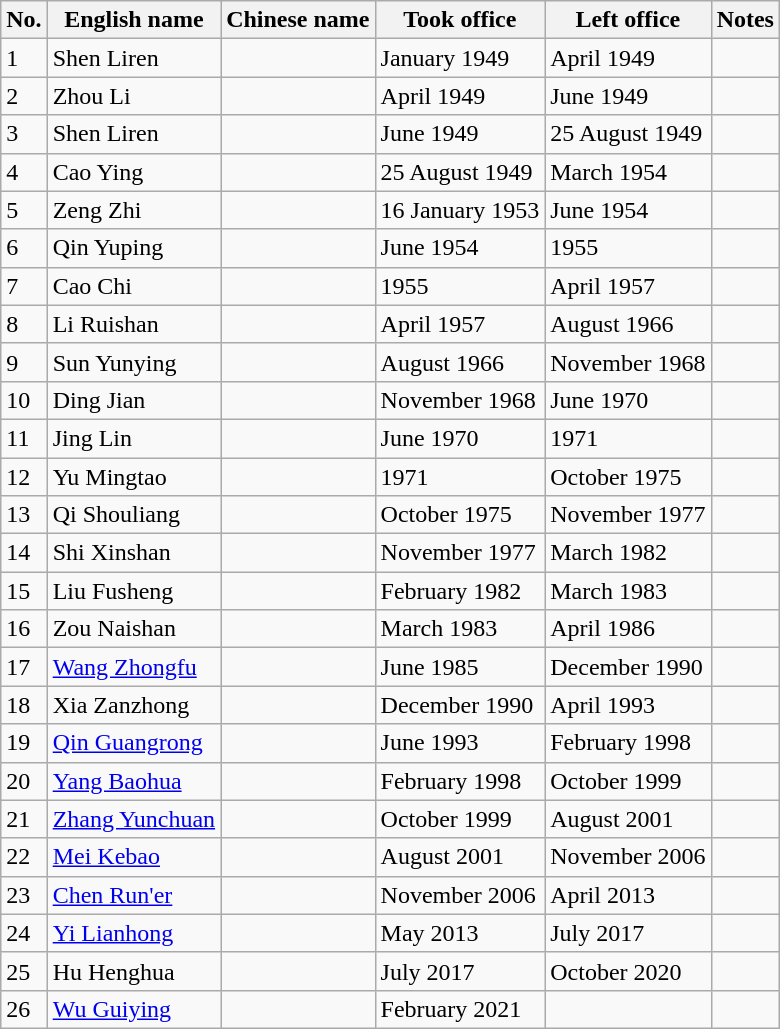<table class="wikitable">
<tr>
<th>No.</th>
<th>English name</th>
<th>Chinese name</th>
<th>Took office</th>
<th>Left office</th>
<th>Notes</th>
</tr>
<tr>
<td>1</td>
<td>Shen Liren</td>
<td></td>
<td>January 1949</td>
<td>April 1949</td>
<td></td>
</tr>
<tr>
<td>2</td>
<td>Zhou Li</td>
<td></td>
<td>April 1949</td>
<td>June 1949</td>
<td></td>
</tr>
<tr>
<td>3</td>
<td>Shen Liren</td>
<td></td>
<td>June 1949</td>
<td>25 August 1949</td>
<td></td>
</tr>
<tr>
<td>4</td>
<td>Cao Ying</td>
<td></td>
<td>25 August 1949</td>
<td>March 1954</td>
<td></td>
</tr>
<tr>
<td>5</td>
<td>Zeng Zhi</td>
<td></td>
<td>16 January 1953</td>
<td>June 1954</td>
<td></td>
</tr>
<tr>
<td>6</td>
<td>Qin Yuping</td>
<td></td>
<td>June 1954</td>
<td>1955</td>
<td></td>
</tr>
<tr>
<td>7</td>
<td>Cao Chi</td>
<td></td>
<td>1955</td>
<td>April 1957</td>
<td></td>
</tr>
<tr>
<td>8</td>
<td>Li Ruishan</td>
<td></td>
<td>April 1957</td>
<td>August 1966</td>
<td></td>
</tr>
<tr>
<td>9</td>
<td>Sun Yunying</td>
<td></td>
<td>August 1966</td>
<td>November 1968</td>
<td></td>
</tr>
<tr>
<td>10</td>
<td>Ding Jian</td>
<td></td>
<td>November 1968</td>
<td>June 1970</td>
<td></td>
</tr>
<tr>
<td>11</td>
<td>Jing Lin</td>
<td></td>
<td>June 1970</td>
<td>1971</td>
<td></td>
</tr>
<tr>
<td>12</td>
<td>Yu Mingtao</td>
<td></td>
<td>1971</td>
<td>October 1975</td>
<td></td>
</tr>
<tr>
<td>13</td>
<td>Qi Shouliang</td>
<td></td>
<td>October 1975</td>
<td>November 1977</td>
<td></td>
</tr>
<tr>
<td>14</td>
<td>Shi Xinshan</td>
<td></td>
<td>November 1977</td>
<td>March 1982</td>
<td></td>
</tr>
<tr>
<td>15</td>
<td>Liu Fusheng</td>
<td></td>
<td>February 1982</td>
<td>March 1983</td>
<td></td>
</tr>
<tr>
<td>16</td>
<td>Zou Naishan</td>
<td></td>
<td>March 1983</td>
<td>April 1986</td>
<td></td>
</tr>
<tr>
<td>17</td>
<td><a href='#'>Wang Zhongfu</a></td>
<td></td>
<td>June 1985</td>
<td>December 1990</td>
<td></td>
</tr>
<tr>
<td>18</td>
<td>Xia Zanzhong</td>
<td></td>
<td>December 1990</td>
<td>April 1993</td>
<td></td>
</tr>
<tr>
<td>19</td>
<td><a href='#'>Qin Guangrong</a></td>
<td></td>
<td>June 1993</td>
<td>February 1998</td>
<td></td>
</tr>
<tr>
<td>20</td>
<td><a href='#'>Yang Baohua</a></td>
<td></td>
<td>February 1998</td>
<td>October 1999</td>
<td></td>
</tr>
<tr>
<td>21</td>
<td><a href='#'>Zhang Yunchuan</a></td>
<td></td>
<td>October 1999</td>
<td>August 2001</td>
<td></td>
</tr>
<tr>
<td>22</td>
<td><a href='#'>Mei Kebao</a></td>
<td></td>
<td>August 2001</td>
<td>November 2006</td>
<td></td>
</tr>
<tr>
<td>23</td>
<td><a href='#'>Chen Run'er</a></td>
<td></td>
<td>November 2006</td>
<td>April 2013</td>
<td></td>
</tr>
<tr>
<td>24</td>
<td><a href='#'>Yi Lianhong</a></td>
<td></td>
<td>May 2013</td>
<td>July 2017</td>
<td></td>
</tr>
<tr>
<td>25</td>
<td>Hu Henghua</td>
<td></td>
<td>July 2017</td>
<td>October 2020</td>
<td></td>
</tr>
<tr>
<td>26</td>
<td><a href='#'>Wu Guiying</a></td>
<td></td>
<td>February 2021</td>
<td></td>
<td></td>
</tr>
</table>
